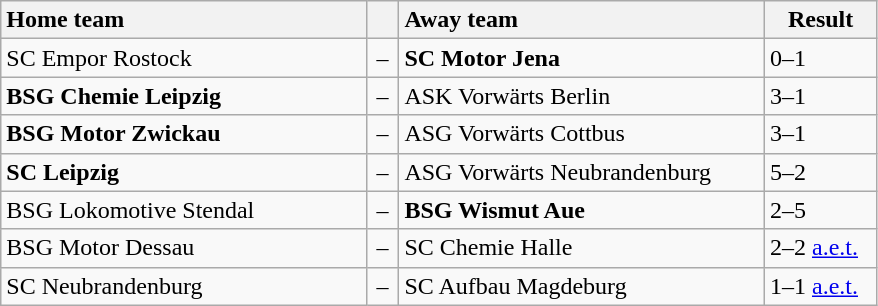<table class="wikitable" style="width:585px;">
<tr>
<th style="width:250px; text-align:left;">Home team</th>
<th style="width:15px;"></th>
<th style="width:250px; text-align:left;">Away team</th>
<th style="width:70px;" align="center;">Result</th>
</tr>
<tr>
<td>SC Empor Rostock</td>
<td style="text-align:center;">–</td>
<td><strong>SC Motor Jena</strong></td>
<td>0–1</td>
</tr>
<tr>
<td><strong>BSG Chemie Leipzig</strong></td>
<td style="text-align:center;">–</td>
<td>ASK Vorwärts Berlin</td>
<td>3–1</td>
</tr>
<tr>
<td><strong>BSG Motor Zwickau</strong></td>
<td style="text-align:center;">–</td>
<td>ASG Vorwärts Cottbus</td>
<td>3–1</td>
</tr>
<tr>
<td><strong>SC Leipzig</strong></td>
<td style="text-align:center;">–</td>
<td>ASG Vorwärts Neubrandenburg</td>
<td>5–2</td>
</tr>
<tr>
<td>BSG Lokomotive Stendal</td>
<td style="text-align:center;">–</td>
<td><strong>BSG Wismut Aue</strong></td>
<td>2–5</td>
</tr>
<tr>
<td>BSG Motor Dessau</td>
<td style="text-align:center;">–</td>
<td>SC Chemie Halle</td>
<td>2–2 <a href='#'>a.e.t.</a></td>
</tr>
<tr>
<td>SC Neubrandenburg</td>
<td style="text-align:center;">–</td>
<td>SC Aufbau Magdeburg</td>
<td>1–1 <a href='#'>a.e.t.</a></td>
</tr>
</table>
